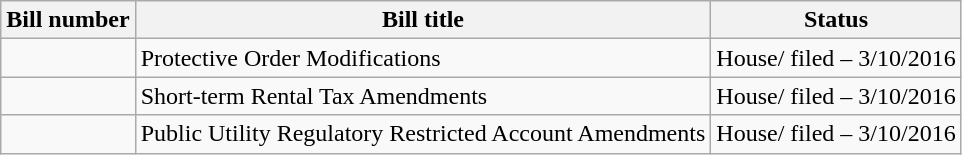<table class="wikitable">
<tr>
<th>Bill number</th>
<th>Bill title</th>
<th>Status</th>
</tr>
<tr>
<td></td>
<td>Protective Order Modifications</td>
<td>House/ filed – 3/10/2016</td>
</tr>
<tr>
<td></td>
<td>Short-term Rental Tax Amendments</td>
<td>House/ filed – 3/10/2016</td>
</tr>
<tr>
<td></td>
<td>Public Utility Regulatory Restricted Account Amendments</td>
<td>House/ filed – 3/10/2016</td>
</tr>
</table>
